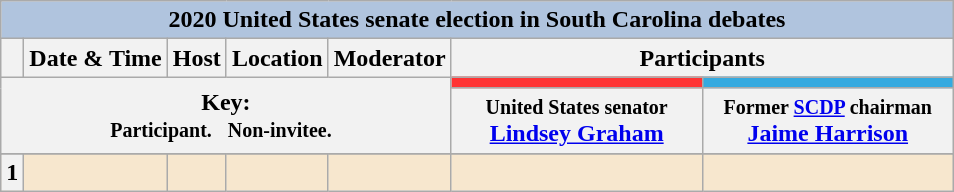<table class="wikitable">
<tr>
<th style="background:#B0C4DE" colspan="16">2020 United States senate election in South Carolina debates</th>
</tr>
<tr>
<th style="white-space:nowrap;"> </th>
<th>Date & Time</th>
<th>Host</th>
<th>Location</th>
<th>Moderator</th>
<th scope="col" colspan="10">Participants</th>
</tr>
<tr>
<th colspan="5" rowspan="2">Key:<br> <small>Participant.  </small>  <small>Non-invitee.   </small></th>
<th scope="col" style="width:10em; background: #FF3333;"><small><a href='#'></a></small></th>
<th scope="col" style="width:10em; background: #34AAE0;"><small><a href='#'></a></small></th>
</tr>
<tr>
<th><small>United States senator</small><br><a href='#'>Lindsey Graham</a></th>
<th><small>Former <a href='#'>SCDP</a> chairman</small><br><a href='#'>Jaime Harrison</a></th>
</tr>
<tr>
</tr>
<tr bgcolor="#F7E7CE">
<th> 1 </th>
<td style="white-space:nowrap;"></td>
<td style="white-space:nowrap;"></td>
<td style="white-space:nowrap;"></td>
<td style="white-space:nowrap;"></td>
<td></td>
<td></td>
</tr>
</table>
